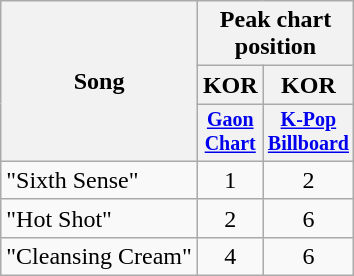<table class="wikitable sortable" style="text-align:center;">
<tr>
<th rowspan="3">Song</th>
<th colspan="9">Peak chart position</th>
</tr>
<tr>
<th colspan="1" width="30">KOR</th>
<th colspan width="30">KOR</th>
</tr>
<tr style="font-size:smaller;">
<th><a href='#'>Gaon Chart</a></th>
<th width="30"><a href='#'>K-Pop</a><br><a href='#'>Billboard</a></th>
</tr>
<tr>
<td align="left">"Sixth Sense"</td>
<td>1</td>
<td align=center>2</td>
</tr>
<tr>
<td align="left">"Hot Shot"</td>
<td>2</td>
<td align=center>6</td>
</tr>
<tr>
<td align="left">"Cleansing Cream"</td>
<td>4</td>
<td align=center>6</td>
</tr>
</table>
